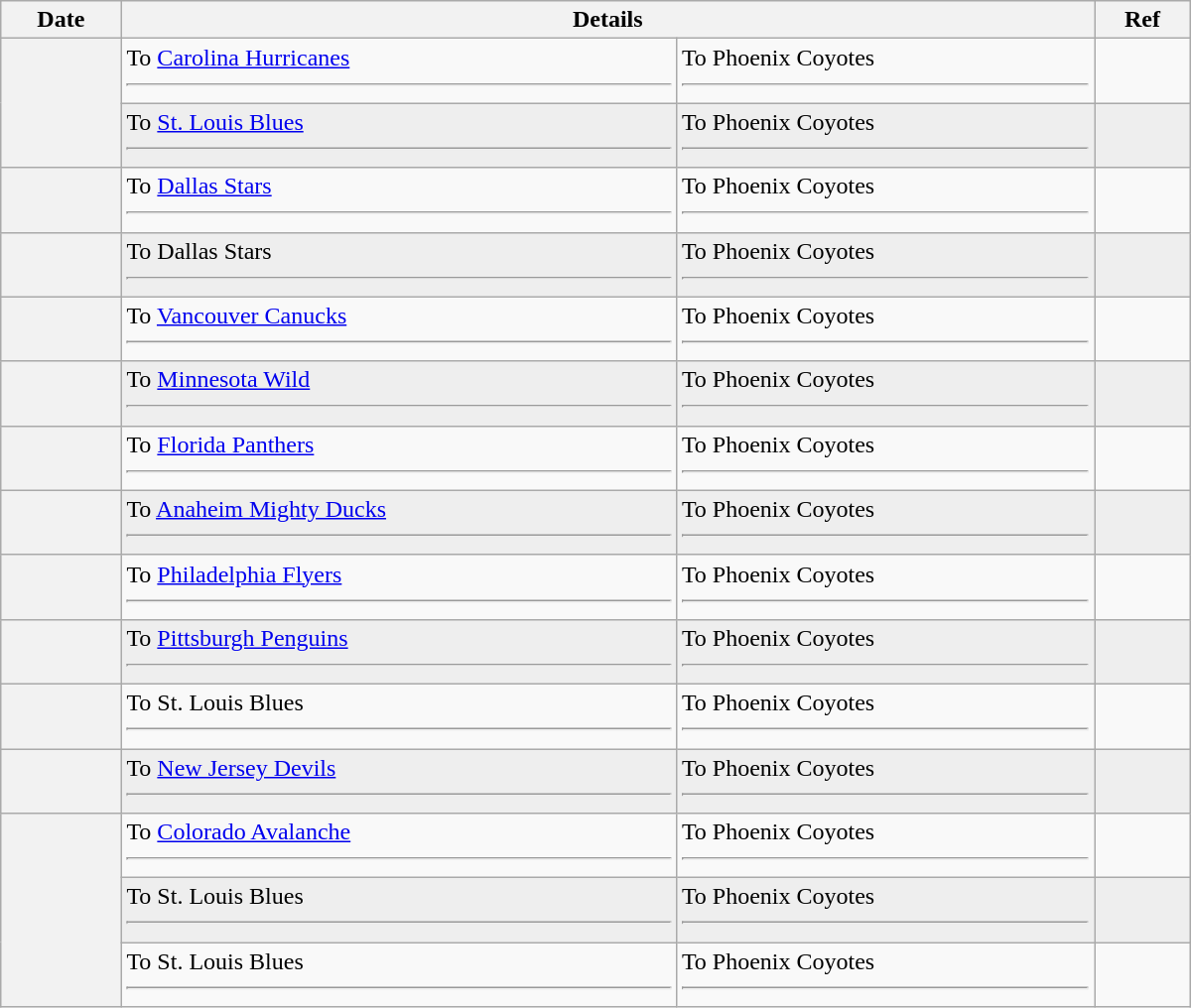<table class="wikitable plainrowheaders" style="width: 50em;">
<tr>
<th scope="col">Date</th>
<th scope="col" colspan="2">Details</th>
<th scope="col">Ref</th>
</tr>
<tr>
<th scope="row" rowspan=2></th>
<td valign="top">To <a href='#'>Carolina Hurricanes</a> <hr></td>
<td valign="top">To Phoenix Coyotes <hr></td>
<td></td>
</tr>
<tr bgcolor="#eeeeee">
<td valign="top">To <a href='#'>St. Louis Blues</a> <hr></td>
<td valign="top">To Phoenix Coyotes <hr></td>
<td></td>
</tr>
<tr>
<th scope="row"></th>
<td valign="top">To <a href='#'>Dallas Stars</a> <hr></td>
<td valign="top">To Phoenix Coyotes <hr></td>
<td></td>
</tr>
<tr bgcolor="#eeeeee">
<th scope="row"></th>
<td valign="top">To Dallas Stars <hr></td>
<td valign="top">To Phoenix Coyotes <hr></td>
<td></td>
</tr>
<tr>
<th scope="row"></th>
<td valign="top">To <a href='#'>Vancouver Canucks</a> <hr></td>
<td valign="top">To Phoenix Coyotes <hr></td>
<td></td>
</tr>
<tr bgcolor="#eeeeee">
<th scope="row"></th>
<td valign="top">To <a href='#'>Minnesota Wild</a> <hr></td>
<td valign="top">To Phoenix Coyotes <hr></td>
<td></td>
</tr>
<tr>
<th scope="row"></th>
<td valign="top">To <a href='#'>Florida Panthers</a> <hr></td>
<td valign="top">To Phoenix Coyotes <hr></td>
<td></td>
</tr>
<tr bgcolor="#eeeeee">
<th scope="row"></th>
<td valign="top">To <a href='#'>Anaheim Mighty Ducks</a> <hr></td>
<td valign="top">To Phoenix Coyotes <hr></td>
<td></td>
</tr>
<tr>
<th scope="row"></th>
<td valign="top">To <a href='#'>Philadelphia Flyers</a> <hr></td>
<td valign="top">To Phoenix Coyotes <hr></td>
<td></td>
</tr>
<tr bgcolor="#eeeeee">
<th scope="row"></th>
<td valign="top">To <a href='#'>Pittsburgh Penguins</a> <hr></td>
<td valign="top">To Phoenix Coyotes <hr></td>
<td></td>
</tr>
<tr>
<th scope="row"></th>
<td valign="top">To St. Louis Blues <hr></td>
<td valign="top">To Phoenix Coyotes <hr></td>
<td></td>
</tr>
<tr bgcolor="#eeeeee">
<th scope="row"></th>
<td valign="top">To <a href='#'>New Jersey Devils</a> <hr></td>
<td valign="top">To Phoenix Coyotes <hr></td>
<td></td>
</tr>
<tr>
<th scope="row" rowspan=3></th>
<td valign="top">To <a href='#'>Colorado Avalanche</a> <hr></td>
<td valign="top">To Phoenix Coyotes <hr></td>
<td></td>
</tr>
<tr bgcolor="#eeeeee">
<td valign="top">To St. Louis Blues <hr></td>
<td valign="top">To Phoenix Coyotes <hr></td>
<td></td>
</tr>
<tr>
<td valign="top">To St. Louis Blues <hr></td>
<td valign="top">To Phoenix Coyotes <hr></td>
<td></td>
</tr>
</table>
